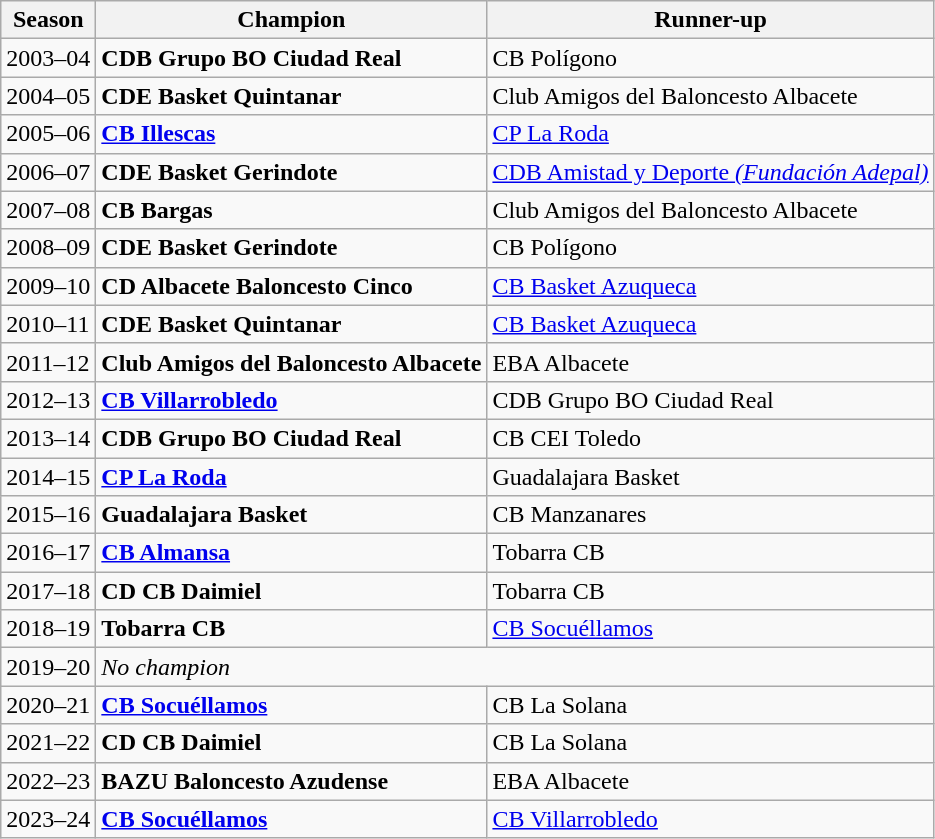<table class="wikitable">
<tr>
<th>Season</th>
<th>Champion</th>
<th>Runner-up</th>
</tr>
<tr>
<td>2003–04</td>
<td><strong>CDB Grupo BO Ciudad Real</strong></td>
<td>CB Polígono</td>
</tr>
<tr>
<td>2004–05</td>
<td><strong>CDE Basket Quintanar</strong></td>
<td>Club Amigos del Baloncesto Albacete</td>
</tr>
<tr>
<td>2005–06</td>
<td><strong><a href='#'>CB Illescas</a></strong></td>
<td><a href='#'>CP La Roda</a></td>
</tr>
<tr>
<td>2006–07</td>
<td><strong>CDE Basket Gerindote</strong></td>
<td><a href='#'>CDB Amistad y Deporte <em>(Fundación Adepal)</em></a></td>
</tr>
<tr>
<td>2007–08</td>
<td><strong>CB Bargas</strong></td>
<td>Club Amigos del Baloncesto Albacete</td>
</tr>
<tr>
<td>2008–09</td>
<td><strong>CDE Basket Gerindote</strong></td>
<td>CB Polígono</td>
</tr>
<tr>
<td>2009–10</td>
<td><strong>CD Albacete Baloncesto Cinco</strong></td>
<td><a href='#'>CB Basket Azuqueca</a></td>
</tr>
<tr>
<td>2010–11</td>
<td><strong>CDE Basket Quintanar</strong></td>
<td><a href='#'>CB Basket Azuqueca</a></td>
</tr>
<tr>
<td>2011–12</td>
<td><strong>Club Amigos del Baloncesto Albacete</strong></td>
<td>EBA Albacete</td>
</tr>
<tr>
<td>2012–13</td>
<td><strong><a href='#'>CB Villarrobledo</a></strong></td>
<td>CDB Grupo BO Ciudad Real</td>
</tr>
<tr>
<td>2013–14</td>
<td><strong>CDB Grupo BO Ciudad Real</strong></td>
<td>CB CEI Toledo</td>
</tr>
<tr>
<td>2014–15</td>
<td><strong><a href='#'>CP La Roda</a></strong></td>
<td>Guadalajara Basket</td>
</tr>
<tr>
<td>2015–16</td>
<td><strong>Guadalajara Basket</strong></td>
<td>CB Manzanares</td>
</tr>
<tr>
<td>2016–17</td>
<td><strong><a href='#'>CB Almansa</a></strong></td>
<td>Tobarra CB</td>
</tr>
<tr>
<td>2017–18</td>
<td><strong>CD CB Daimiel</strong></td>
<td>Tobarra CB</td>
</tr>
<tr>
<td>2018–19</td>
<td><strong>Tobarra CB</strong></td>
<td><a href='#'>CB Socuéllamos</a></td>
</tr>
<tr>
<td>2019–20</td>
<td colspan="2"><em>No champion</em></td>
</tr>
<tr>
<td>2020–21</td>
<td><strong><a href='#'>CB Socuéllamos</a></strong></td>
<td>CB La Solana</td>
</tr>
<tr>
<td>2021–22</td>
<td><strong>CD CB Daimiel</strong></td>
<td>CB La Solana</td>
</tr>
<tr>
<td>2022–23</td>
<td><strong>BAZU Baloncesto Azudense</strong></td>
<td>EBA Albacete</td>
</tr>
<tr>
<td>2023–24</td>
<td><strong><a href='#'>CB Socuéllamos</a></strong></td>
<td><a href='#'>CB Villarrobledo</a></td>
</tr>
</table>
